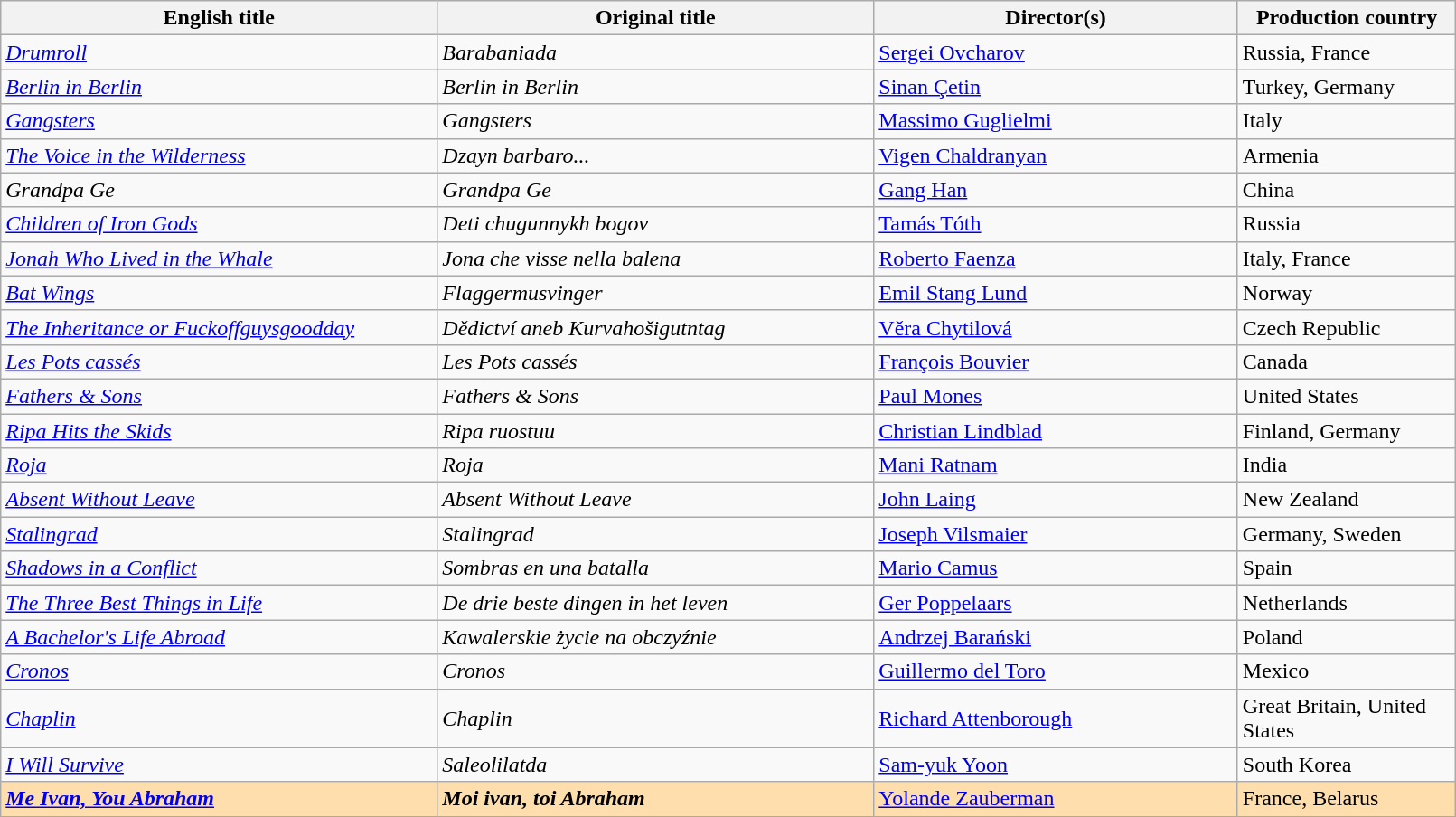<table class="sortable wikitable" width="85%" cellpadding="5">
<tr>
<th width="30%">English title</th>
<th width="30%">Original title</th>
<th width="25%">Director(s)</th>
<th width="15%">Production country</th>
</tr>
<tr>
<td><em><a href='#'>Drumroll</a></em></td>
<td><em>Barabaniada</em></td>
<td><a href='#'>Sergei Ovcharov</a></td>
<td>Russia, France</td>
</tr>
<tr>
<td><em><a href='#'>Berlin in Berlin</a></em></td>
<td><em>Berlin in Berlin</em></td>
<td><a href='#'>Sinan Çetin</a></td>
<td>Turkey, Germany</td>
</tr>
<tr>
<td><em><a href='#'>Gangsters</a></em></td>
<td><em>Gangsters</em></td>
<td><a href='#'>Massimo Guglielmi</a></td>
<td>Italy</td>
</tr>
<tr>
<td><em><a href='#'>The Voice in the Wilderness</a></em></td>
<td><em>Dzayn barbaro...</em></td>
<td><a href='#'>Vigen Chaldranyan</a></td>
<td>Armenia</td>
</tr>
<tr>
<td><em>Grandpa Ge</em></td>
<td><em>Grandpa Ge</em></td>
<td><a href='#'>Gang Han</a></td>
<td>China</td>
</tr>
<tr>
<td><em><a href='#'>Children of Iron Gods</a></em></td>
<td><em>Deti chugunnykh bogov</em></td>
<td><a href='#'>Tamás Tóth</a></td>
<td>Russia</td>
</tr>
<tr>
<td><em><a href='#'>Jonah Who Lived in the Whale</a></em></td>
<td><em>Jona che visse nella balena</em></td>
<td><a href='#'>Roberto Faenza</a></td>
<td>Italy, France</td>
</tr>
<tr>
<td><em><a href='#'>Bat Wings</a></em></td>
<td><em>Flaggermusvinger</em></td>
<td><a href='#'>Emil Stang Lund</a></td>
<td>Norway</td>
</tr>
<tr>
<td><em><a href='#'>The Inheritance or Fuckoffguysgoodday</a></em></td>
<td><em>Dědictví aneb Kurvahošigutntag</em></td>
<td><a href='#'>Věra Chytilová</a></td>
<td>Czech Republic</td>
</tr>
<tr>
<td><em><a href='#'>Les Pots cassés</a></em></td>
<td><em>Les Pots cassés</em></td>
<td><a href='#'>François Bouvier</a></td>
<td>Canada</td>
</tr>
<tr>
<td><em><a href='#'>Fathers & Sons</a></em></td>
<td><em>Fathers & Sons</em></td>
<td><a href='#'>Paul Mones</a></td>
<td>United States</td>
</tr>
<tr>
<td><em><a href='#'>Ripa Hits the Skids</a></em></td>
<td><em>Ripa ruostuu</em></td>
<td><a href='#'>Christian Lindblad</a></td>
<td>Finland, Germany</td>
</tr>
<tr>
<td><em><a href='#'>Roja</a></em></td>
<td><em>Roja</em></td>
<td><a href='#'>Mani Ratnam</a></td>
<td>India</td>
</tr>
<tr>
<td><em><a href='#'>Absent Without Leave</a></em></td>
<td><em>Absent Without Leave</em></td>
<td><a href='#'>John Laing</a></td>
<td>New Zealand</td>
</tr>
<tr>
<td><em><a href='#'>Stalingrad</a></em></td>
<td><em>Stalingrad</em></td>
<td><a href='#'>Joseph Vilsmaier</a></td>
<td>Germany, Sweden</td>
</tr>
<tr>
<td><em><a href='#'>Shadows in a Conflict</a></em></td>
<td><em>Sombras en una batalla</em></td>
<td><a href='#'>Mario Camus</a></td>
<td>Spain</td>
</tr>
<tr>
<td><em><a href='#'>The Three Best Things in Life</a></em></td>
<td><em>De drie beste dingen in het leven</em></td>
<td><a href='#'>Ger Poppelaars</a></td>
<td>Netherlands</td>
</tr>
<tr>
<td><em><a href='#'>A Bachelor's Life Abroad</a></em></td>
<td><em>Kawalerskie życie na obczyźnie</em></td>
<td><a href='#'>Andrzej Barański</a></td>
<td>Poland</td>
</tr>
<tr>
<td><em><a href='#'>Cronos</a></em></td>
<td><em>Cronos</em></td>
<td><a href='#'>Guillermo del Toro</a></td>
<td>Mexico</td>
</tr>
<tr>
<td><em><a href='#'>Chaplin</a></em></td>
<td><em>Chaplin</em></td>
<td><a href='#'>Richard Attenborough</a></td>
<td>Great Britain, United States</td>
</tr>
<tr>
<td><em><a href='#'>I Will Survive</a></em></td>
<td><em>Saleolilatda</em></td>
<td><a href='#'>Sam-yuk Yoon</a></td>
<td>South Korea</td>
</tr>
<tr style="background:#FFDEAD;">
<td><strong><em><a href='#'>Me Ivan, You Abraham</a></em></strong></td>
<td><strong><em>Moi ivan, toi Abraham</em></strong></td>
<td><a href='#'>Yolande Zauberman</a></td>
<td>France, Belarus</td>
</tr>
<tr>
</tr>
</table>
